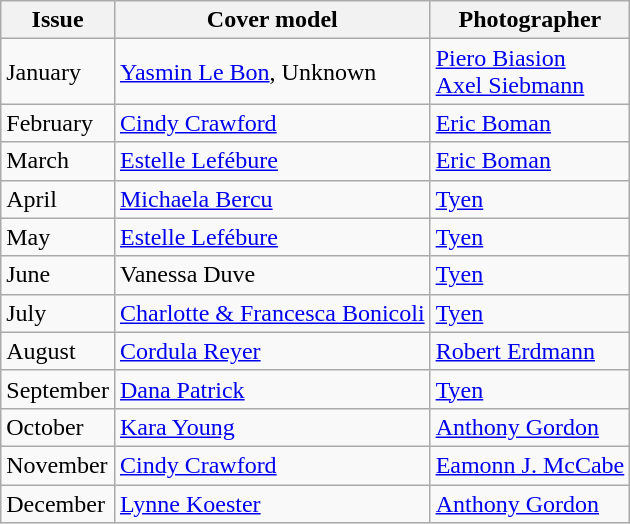<table class="sortable wikitable">
<tr>
<th>Issue</th>
<th>Cover model</th>
<th>Photographer</th>
</tr>
<tr>
<td>January</td>
<td><a href='#'>Yasmin Le Bon</a>, Unknown</td>
<td><a href='#'>Piero Biasion</a> <br> <a href='#'>Axel Siebmann</a></td>
</tr>
<tr>
<td>February</td>
<td><a href='#'>Cindy Crawford</a></td>
<td><a href='#'>Eric Boman</a></td>
</tr>
<tr>
<td>March</td>
<td><a href='#'>Estelle Lefébure</a></td>
<td><a href='#'>Eric Boman</a></td>
</tr>
<tr>
<td>April</td>
<td><a href='#'>Michaela Bercu</a></td>
<td><a href='#'>Tyen</a></td>
</tr>
<tr>
<td>May</td>
<td><a href='#'>Estelle Lefébure</a></td>
<td><a href='#'>Tyen</a></td>
</tr>
<tr>
<td>June</td>
<td>Vanessa Duve</td>
<td><a href='#'>Tyen</a></td>
</tr>
<tr>
<td>July</td>
<td><a href='#'>Charlotte & Francesca Bonicoli</a></td>
<td><a href='#'>Tyen</a></td>
</tr>
<tr>
<td>August</td>
<td><a href='#'>Cordula Reyer</a></td>
<td><a href='#'>Robert Erdmann</a></td>
</tr>
<tr>
<td>September</td>
<td><a href='#'>Dana Patrick</a></td>
<td><a href='#'>Tyen</a></td>
</tr>
<tr>
<td>October</td>
<td><a href='#'>Kara Young</a></td>
<td><a href='#'>Anthony Gordon</a></td>
</tr>
<tr>
<td>November</td>
<td><a href='#'>Cindy Crawford</a></td>
<td><a href='#'>Eamonn J. McCabe</a></td>
</tr>
<tr>
<td>December</td>
<td><a href='#'>Lynne Koester</a></td>
<td><a href='#'>Anthony Gordon</a></td>
</tr>
</table>
